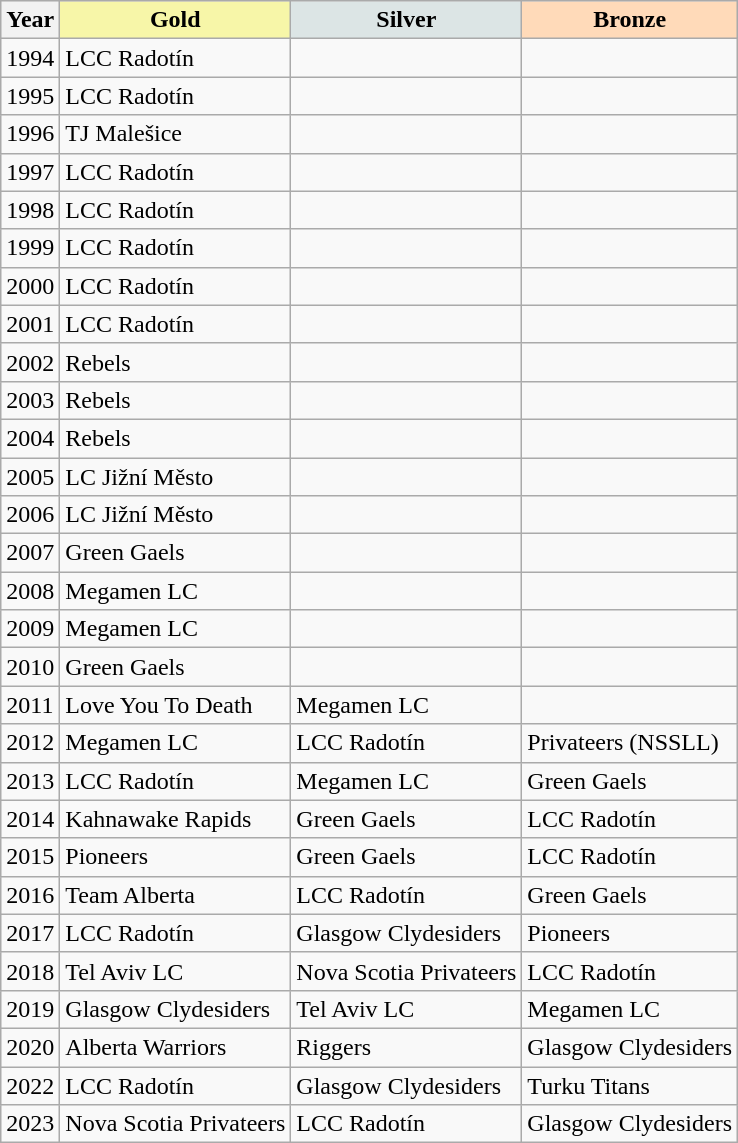<table class="wikitable">
<tr bgcolor="#efefef" align="left">
<th>Year</th>
<th style="background-color: #F7F6A8;"> Gold</th>
<th style="background-color: #DCE5E5;"> Silver</th>
<th style="background-color: #FFDAB9;"> Bronze</th>
</tr>
<tr>
<td>1994</td>
<td>LCC Radotín</td>
<td></td>
<td></td>
</tr>
<tr>
<td>1995</td>
<td>LCC Radotín</td>
<td></td>
<td></td>
</tr>
<tr>
<td>1996</td>
<td>TJ Malešice</td>
<td></td>
<td></td>
</tr>
<tr>
<td>1997</td>
<td>LCC Radotín</td>
<td></td>
<td></td>
</tr>
<tr>
<td>1998</td>
<td>LCC Radotín</td>
<td></td>
<td></td>
</tr>
<tr>
<td>1999</td>
<td>LCC Radotín</td>
<td></td>
<td></td>
</tr>
<tr>
<td>2000</td>
<td>LCC Radotín</td>
<td></td>
<td></td>
</tr>
<tr>
<td>2001</td>
<td>LCC Radotín</td>
<td></td>
<td></td>
</tr>
<tr>
<td>2002</td>
<td>Rebels</td>
<td></td>
<td></td>
</tr>
<tr>
<td>2003</td>
<td>Rebels</td>
<td></td>
<td></td>
</tr>
<tr>
<td>2004</td>
<td>Rebels</td>
<td></td>
<td></td>
</tr>
<tr>
<td>2005</td>
<td>LC Jižní Město</td>
<td></td>
<td></td>
</tr>
<tr>
<td>2006</td>
<td>LC Jižní Město</td>
<td></td>
<td></td>
</tr>
<tr>
<td>2007</td>
<td>Green Gaels</td>
<td></td>
<td></td>
</tr>
<tr>
<td>2008</td>
<td>Megamen LC</td>
<td></td>
<td></td>
</tr>
<tr>
<td>2009</td>
<td>Megamen LC</td>
<td></td>
<td></td>
</tr>
<tr>
<td>2010</td>
<td>Green Gaels</td>
<td></td>
<td></td>
</tr>
<tr>
<td>2011</td>
<td>Love You To Death</td>
<td>Megamen LC</td>
<td></td>
</tr>
<tr>
<td>2012</td>
<td>Megamen LC</td>
<td>LCC Radotín</td>
<td>Privateers (NSSLL)</td>
</tr>
<tr>
<td>2013</td>
<td>LCC Radotín</td>
<td>Megamen LC</td>
<td>Green Gaels</td>
</tr>
<tr>
<td>2014</td>
<td>Kahnawake Rapids</td>
<td>Green Gaels</td>
<td>LCC Radotín</td>
</tr>
<tr>
<td>2015</td>
<td>Pioneers</td>
<td>Green Gaels</td>
<td>LCC Radotín</td>
</tr>
<tr>
<td>2016</td>
<td>Team Alberta</td>
<td>LCC Radotín</td>
<td>Green Gaels</td>
</tr>
<tr>
<td>2017</td>
<td>LCC Radotín</td>
<td>Glasgow Clydesiders</td>
<td>Pioneers</td>
</tr>
<tr>
<td>2018</td>
<td>Tel Aviv LC</td>
<td>Nova Scotia Privateers</td>
<td>LCC Radotín</td>
</tr>
<tr>
<td>2019</td>
<td>Glasgow Clydesiders</td>
<td>Tel Aviv LC</td>
<td>Megamen LC</td>
</tr>
<tr>
<td>2020</td>
<td>Alberta Warriors</td>
<td>Riggers</td>
<td>Glasgow Clydesiders</td>
</tr>
<tr>
<td>2022</td>
<td>LCC Radotín</td>
<td>Glasgow Clydesiders</td>
<td>Turku Titans</td>
</tr>
<tr>
<td>2023</td>
<td>Nova Scotia Privateers</td>
<td>LCC Radotín</td>
<td>Glasgow Clydesiders</td>
</tr>
</table>
